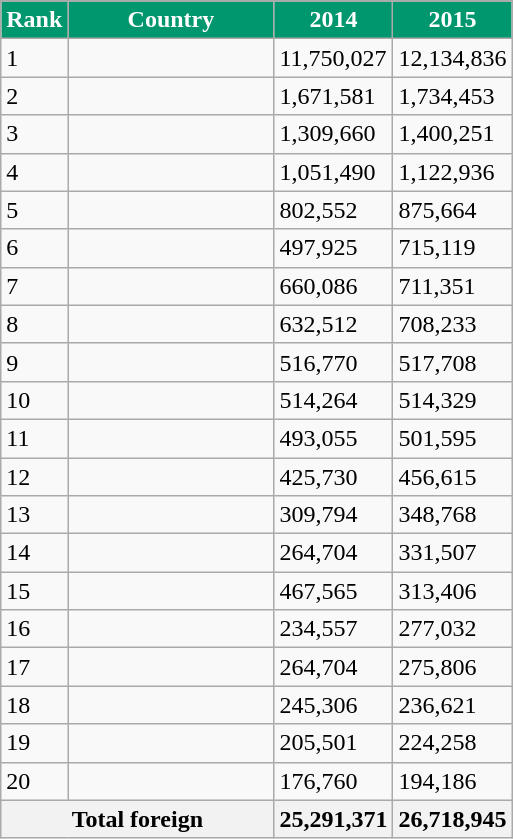<table class="wikitable">
<tr>
</tr>
<tr style="color:white;">
<th style="width:5px; background:#00966E;">Rank</th>
<th style="width:130px; background:#00966E;">Country</th>
<th style="width:50px; background:#00966E;">2014</th>
<th style="width:50px; background:#00966E;">2015</th>
</tr>
<tr>
<td>1</td>
<td></td>
<td>11,750,027</td>
<td>12,134,836</td>
</tr>
<tr>
<td>2</td>
<td></td>
<td>1,671,581</td>
<td>1,734,453</td>
</tr>
<tr>
<td>3</td>
<td></td>
<td>1,309,660</td>
<td>1,400,251</td>
</tr>
<tr>
<td>4</td>
<td></td>
<td>1,051,490</td>
<td>1,122,936</td>
</tr>
<tr>
<td>5</td>
<td></td>
<td>802,552</td>
<td>875,664</td>
</tr>
<tr>
<td>6</td>
<td></td>
<td>497,925</td>
<td>715,119</td>
</tr>
<tr>
<td>7</td>
<td></td>
<td>660,086</td>
<td>711,351</td>
</tr>
<tr>
<td>8</td>
<td></td>
<td>632,512</td>
<td>708,233</td>
</tr>
<tr>
<td>9</td>
<td></td>
<td>516,770</td>
<td>517,708</td>
</tr>
<tr>
<td>10</td>
<td></td>
<td>514,264</td>
<td>514,329</td>
</tr>
<tr>
<td>11</td>
<td></td>
<td>493,055</td>
<td>501,595</td>
</tr>
<tr>
<td>12</td>
<td></td>
<td>425,730</td>
<td>456,615</td>
</tr>
<tr>
<td>13</td>
<td></td>
<td>309,794</td>
<td>348,768</td>
</tr>
<tr>
<td>14</td>
<td></td>
<td>264,704</td>
<td>331,507</td>
</tr>
<tr>
<td>15</td>
<td></td>
<td>467,565</td>
<td>313,406</td>
</tr>
<tr>
<td>16</td>
<td></td>
<td>234,557</td>
<td>277,032</td>
</tr>
<tr>
<td>17</td>
<td></td>
<td>264,704</td>
<td>275,806</td>
</tr>
<tr>
<td>18</td>
<td></td>
<td>245,306</td>
<td>236,621</td>
</tr>
<tr>
<td>19</td>
<td></td>
<td>205,501</td>
<td>224,258</td>
</tr>
<tr>
<td>20</td>
<td></td>
<td>176,760</td>
<td>194,186</td>
</tr>
<tr>
<th colspan=2>Total foreign</th>
<th>25,291,371</th>
<th>26,718,945</th>
</tr>
</table>
